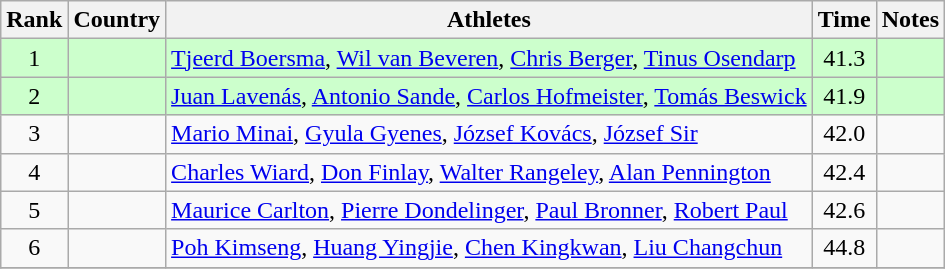<table class="wikitable sortable" style="text-align:center">
<tr>
<th>Rank</th>
<th>Country</th>
<th>Athletes</th>
<th>Time</th>
<th>Notes</th>
</tr>
<tr bgcolor=ccffcc>
<td>1</td>
<td align=left></td>
<td align=left><a href='#'>Tjeerd Boersma</a>, <a href='#'>Wil van Beveren</a>, <a href='#'>Chris Berger</a>, <a href='#'>Tinus Osendarp</a></td>
<td>41.3</td>
<td></td>
</tr>
<tr bgcolor=ccffcc>
<td>2</td>
<td align=left></td>
<td align=left><a href='#'>Juan Lavenás</a>, <a href='#'>Antonio Sande</a>, <a href='#'>Carlos Hofmeister</a>, <a href='#'>Tomás Beswick</a></td>
<td>41.9</td>
<td></td>
</tr>
<tr>
<td>3</td>
<td align=left></td>
<td align=left><a href='#'>Mario Minai</a>, <a href='#'>Gyula Gyenes</a>, <a href='#'>József Kovács</a>, <a href='#'>József Sir</a></td>
<td>42.0</td>
<td></td>
</tr>
<tr>
<td>4</td>
<td align=left></td>
<td align=left><a href='#'>Charles Wiard</a>, <a href='#'>Don Finlay</a>, <a href='#'>Walter Rangeley</a>, <a href='#'>Alan Pennington</a></td>
<td>42.4</td>
<td></td>
</tr>
<tr>
<td>5</td>
<td align=left></td>
<td align=left><a href='#'>Maurice Carlton</a>, <a href='#'>Pierre Dondelinger</a>, <a href='#'>Paul Bronner</a>, <a href='#'>Robert Paul</a></td>
<td>42.6</td>
<td></td>
</tr>
<tr>
<td>6</td>
<td align=left></td>
<td align=left><a href='#'>Poh Kimseng</a>, <a href='#'>Huang Yingjie</a>, <a href='#'>Chen Kingkwan</a>, <a href='#'>Liu Changchun</a></td>
<td>44.8</td>
<td></td>
</tr>
<tr>
</tr>
</table>
